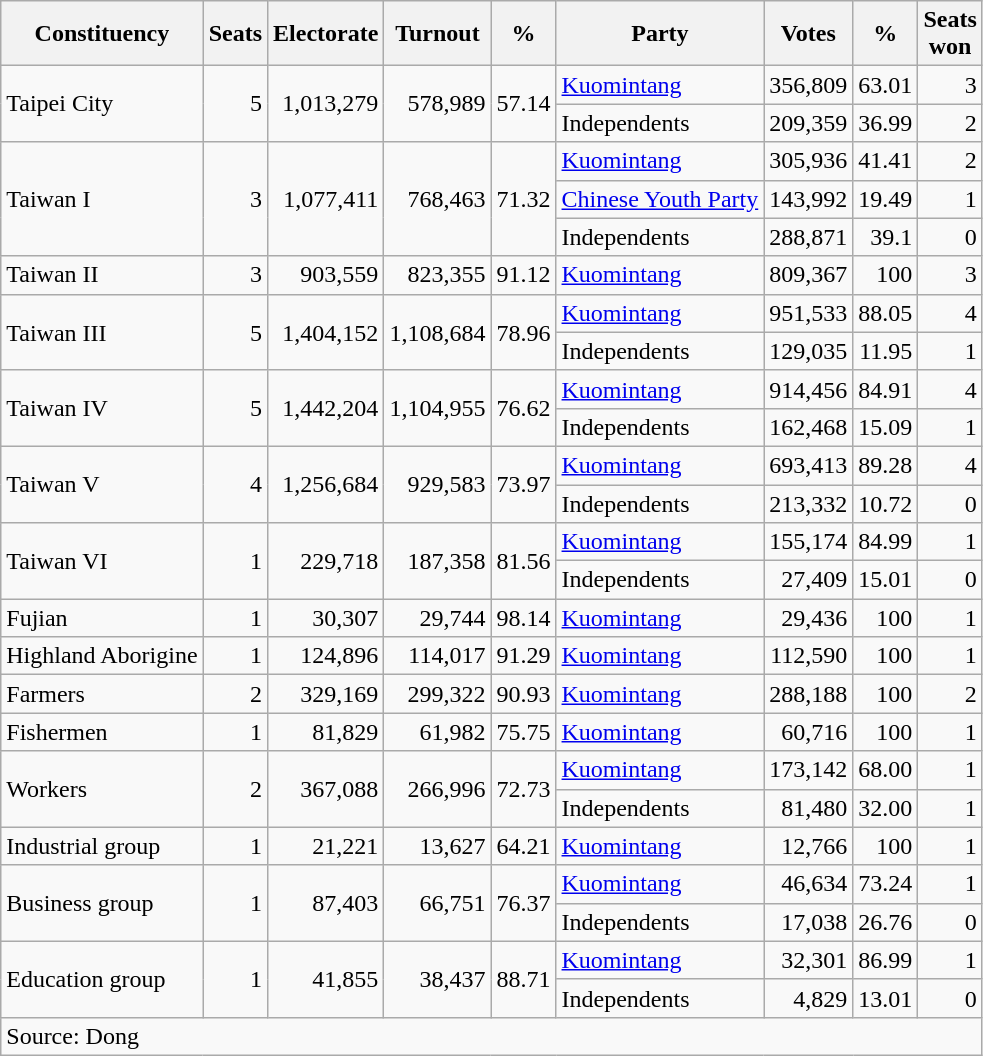<table class="wikitable" style="text-align:right">
<tr>
<th>Constituency</th>
<th>Seats</th>
<th>Electorate</th>
<th>Turnout</th>
<th>%</th>
<th>Party</th>
<th>Votes</th>
<th>%</th>
<th>Seats<br>won</th>
</tr>
<tr>
<td rowspan="2" align="left">Taipei City</td>
<td rowspan="2">5</td>
<td rowspan="2">1,013,279</td>
<td rowspan="2">578,989</td>
<td rowspan="2">57.14</td>
<td align="left"><a href='#'>Kuomintang</a></td>
<td>356,809</td>
<td>63.01</td>
<td>3</td>
</tr>
<tr>
<td align="left">Independents</td>
<td>209,359</td>
<td>36.99</td>
<td>2</td>
</tr>
<tr>
<td rowspan="3" align="left">Taiwan I</td>
<td rowspan="3">3</td>
<td rowspan="3">1,077,411</td>
<td rowspan="3">768,463</td>
<td rowspan="3">71.32</td>
<td align="left"><a href='#'>Kuomintang</a></td>
<td>305,936</td>
<td>41.41</td>
<td>2</td>
</tr>
<tr>
<td align="left"><a href='#'>Chinese Youth Party</a></td>
<td>143,992</td>
<td>19.49</td>
<td>1</td>
</tr>
<tr>
<td align="left">Independents</td>
<td>288,871</td>
<td>39.1</td>
<td>0</td>
</tr>
<tr>
<td align="left">Taiwan II</td>
<td>3</td>
<td>903,559</td>
<td>823,355</td>
<td>91.12</td>
<td align="left"><a href='#'>Kuomintang</a></td>
<td>809,367</td>
<td>100</td>
<td>3</td>
</tr>
<tr>
<td rowspan="2" align="left">Taiwan III</td>
<td rowspan="2">5</td>
<td rowspan="2">1,404,152</td>
<td rowspan="2">1,108,684</td>
<td rowspan="2">78.96</td>
<td align="left"><a href='#'>Kuomintang</a></td>
<td>951,533</td>
<td>88.05</td>
<td>4</td>
</tr>
<tr>
<td align="left">Independents</td>
<td>129,035</td>
<td>11.95</td>
<td>1</td>
</tr>
<tr>
<td rowspan="2" align="left">Taiwan IV</td>
<td rowspan="2">5</td>
<td rowspan="2">1,442,204</td>
<td rowspan="2">1,104,955</td>
<td rowspan="2">76.62</td>
<td align="left"><a href='#'>Kuomintang</a></td>
<td>914,456</td>
<td>84.91</td>
<td>4</td>
</tr>
<tr>
<td align="left">Independents</td>
<td>162,468</td>
<td>15.09</td>
<td>1</td>
</tr>
<tr>
<td rowspan="2" align="left">Taiwan V</td>
<td rowspan="2">4</td>
<td rowspan="2">1,256,684</td>
<td rowspan="2">929,583</td>
<td rowspan="2">73.97</td>
<td align="left"><a href='#'>Kuomintang</a></td>
<td>693,413</td>
<td>89.28</td>
<td>4</td>
</tr>
<tr>
<td align="left">Independents</td>
<td>213,332</td>
<td>10.72</td>
<td>0</td>
</tr>
<tr>
<td rowspan="2" align="left">Taiwan VI</td>
<td rowspan="2">1</td>
<td rowspan="2">229,718</td>
<td rowspan="2">187,358</td>
<td rowspan="2">81.56</td>
<td align="left"><a href='#'>Kuomintang</a></td>
<td>155,174</td>
<td>84.99</td>
<td>1</td>
</tr>
<tr>
<td align="left">Independents</td>
<td>27,409</td>
<td>15.01</td>
<td>0</td>
</tr>
<tr>
<td align="left">Fujian</td>
<td>1</td>
<td>30,307</td>
<td>29,744</td>
<td>98.14</td>
<td align="left"><a href='#'>Kuomintang</a></td>
<td>29,436</td>
<td>100</td>
<td>1</td>
</tr>
<tr>
<td align="left">Highland Aborigine</td>
<td>1</td>
<td>124,896</td>
<td>114,017</td>
<td>91.29</td>
<td align="left"><a href='#'>Kuomintang</a></td>
<td>112,590</td>
<td>100</td>
<td>1</td>
</tr>
<tr>
<td align="left">Farmers</td>
<td>2</td>
<td>329,169</td>
<td>299,322</td>
<td>90.93</td>
<td align="left"><a href='#'>Kuomintang</a></td>
<td>288,188</td>
<td>100</td>
<td>2</td>
</tr>
<tr>
<td align="left">Fishermen</td>
<td>1</td>
<td>81,829</td>
<td>61,982</td>
<td>75.75</td>
<td align="left"><a href='#'>Kuomintang</a></td>
<td>60,716</td>
<td>100</td>
<td>1</td>
</tr>
<tr>
<td rowspan="2" align="left">Workers</td>
<td rowspan="2">2</td>
<td rowspan="2">367,088</td>
<td rowspan="2">266,996</td>
<td rowspan="2">72.73</td>
<td align="left"><a href='#'>Kuomintang</a></td>
<td>173,142</td>
<td>68.00</td>
<td>1</td>
</tr>
<tr>
<td align="left">Independents</td>
<td>81,480</td>
<td>32.00</td>
<td>1</td>
</tr>
<tr>
<td align="left">Industrial group</td>
<td>1</td>
<td>21,221</td>
<td>13,627</td>
<td>64.21</td>
<td align="left"><a href='#'>Kuomintang</a></td>
<td>12,766</td>
<td>100</td>
<td>1</td>
</tr>
<tr>
<td rowspan="2" align="left">Business group</td>
<td rowspan="2">1</td>
<td rowspan="2">87,403</td>
<td rowspan="2">66,751</td>
<td rowspan="2">76.37</td>
<td align="left"><a href='#'>Kuomintang</a></td>
<td>46,634</td>
<td>73.24</td>
<td>1</td>
</tr>
<tr>
<td align="left">Independents</td>
<td>17,038</td>
<td>26.76</td>
<td>0</td>
</tr>
<tr>
<td rowspan="2" align="left">Education group</td>
<td rowspan="2">1</td>
<td rowspan="2">41,855</td>
<td rowspan="2">38,437</td>
<td rowspan="2">88.71</td>
<td align="left"><a href='#'>Kuomintang</a></td>
<td>32,301</td>
<td>86.99</td>
<td>1</td>
</tr>
<tr>
<td align="left">Independents</td>
<td>4,829</td>
<td>13.01</td>
<td>0</td>
</tr>
<tr>
<td colspan="9" align="left">Source: Dong</td>
</tr>
</table>
